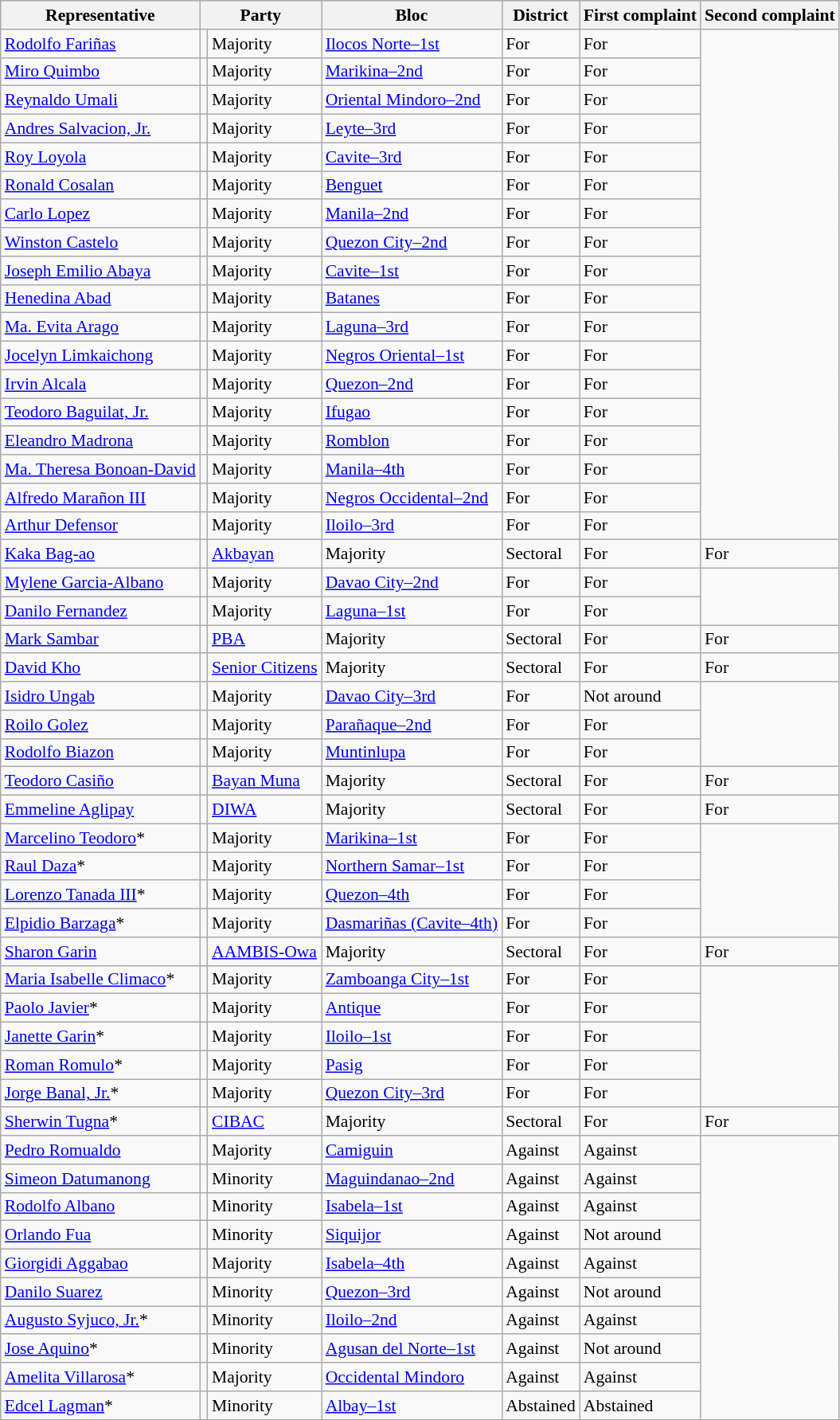<table class="wikitable collapsible collapsed" style="font-size: 90%;">
<tr>
<th>Representative</th>
<th colspan=2>Party</th>
<th>Bloc</th>
<th>District</th>
<th>First complaint</th>
<th>Second complaint</th>
</tr>
<tr>
<td><a href='#'>Rodolfo Fariñas</a></td>
<td></td>
<td>Majority</td>
<td><a href='#'>Ilocos Norte–1st</a></td>
<td>For</td>
<td>For</td>
</tr>
<tr>
<td><a href='#'>Miro Quimbo</a></td>
<td></td>
<td>Majority</td>
<td><a href='#'>Marikina–2nd</a></td>
<td>For</td>
<td>For</td>
</tr>
<tr>
<td><a href='#'>Reynaldo Umali</a></td>
<td></td>
<td>Majority</td>
<td><a href='#'>Oriental Mindoro–2nd</a></td>
<td>For</td>
<td>For</td>
</tr>
<tr>
<td><a href='#'>Andres Salvacion, Jr.</a></td>
<td></td>
<td>Majority</td>
<td><a href='#'>Leyte–3rd</a></td>
<td>For</td>
<td>For</td>
</tr>
<tr>
<td><a href='#'>Roy Loyola</a></td>
<td></td>
<td>Majority</td>
<td><a href='#'>Cavite–3rd</a></td>
<td>For</td>
<td>For</td>
</tr>
<tr>
<td><a href='#'>Ronald Cosalan</a></td>
<td></td>
<td>Majority</td>
<td><a href='#'>Benguet</a></td>
<td>For</td>
<td>For</td>
</tr>
<tr>
<td><a href='#'>Carlo Lopez</a></td>
<td></td>
<td>Majority</td>
<td><a href='#'>Manila–2nd</a></td>
<td>For</td>
<td>For</td>
</tr>
<tr>
<td><a href='#'>Winston Castelo</a></td>
<td></td>
<td>Majority</td>
<td><a href='#'>Quezon City–2nd</a></td>
<td>For</td>
<td>For</td>
</tr>
<tr>
<td><a href='#'>Joseph Emilio Abaya</a></td>
<td></td>
<td>Majority</td>
<td><a href='#'>Cavite–1st</a></td>
<td>For</td>
<td>For</td>
</tr>
<tr>
<td><a href='#'>Henedina Abad</a></td>
<td></td>
<td>Majority</td>
<td><a href='#'>Batanes</a></td>
<td>For</td>
<td>For</td>
</tr>
<tr>
<td><a href='#'>Ma. Evita Arago</a></td>
<td></td>
<td>Majority</td>
<td><a href='#'>Laguna–3rd</a></td>
<td>For</td>
<td>For</td>
</tr>
<tr>
<td><a href='#'>Jocelyn Limkaichong</a></td>
<td></td>
<td>Majority</td>
<td><a href='#'>Negros Oriental–1st</a></td>
<td>For</td>
<td>For</td>
</tr>
<tr>
<td><a href='#'>Irvin Alcala</a></td>
<td></td>
<td>Majority</td>
<td><a href='#'>Quezon–2nd</a></td>
<td>For</td>
<td>For</td>
</tr>
<tr>
<td><a href='#'>Teodoro Baguilat, Jr.</a></td>
<td></td>
<td>Majority</td>
<td><a href='#'>Ifugao</a></td>
<td>For</td>
<td>For</td>
</tr>
<tr>
<td><a href='#'>Eleandro Madrona</a></td>
<td></td>
<td>Majority</td>
<td><a href='#'>Romblon</a></td>
<td>For</td>
<td>For</td>
</tr>
<tr>
<td><a href='#'>Ma. Theresa Bonoan-David</a></td>
<td></td>
<td>Majority</td>
<td><a href='#'>Manila–4th</a></td>
<td>For</td>
<td>For</td>
</tr>
<tr>
<td><a href='#'>Alfredo Marañon III</a></td>
<td></td>
<td>Majority</td>
<td><a href='#'>Negros Occidental–2nd</a></td>
<td>For</td>
<td>For</td>
</tr>
<tr>
<td><a href='#'>Arthur Defensor</a></td>
<td></td>
<td>Majority</td>
<td><a href='#'>Iloilo–3rd</a></td>
<td>For</td>
<td>For</td>
</tr>
<tr>
<td><a href='#'>Kaka Bag-ao</a></td>
<td></td>
<td><a href='#'>Akbayan</a></td>
<td>Majority</td>
<td>Sectoral</td>
<td>For</td>
<td>For</td>
</tr>
<tr>
<td><a href='#'>Mylene Garcia-Albano</a></td>
<td></td>
<td>Majority</td>
<td><a href='#'>Davao City–2nd</a></td>
<td>For</td>
<td>For</td>
</tr>
<tr>
<td><a href='#'>Danilo Fernandez</a></td>
<td></td>
<td>Majority</td>
<td><a href='#'>Laguna–1st</a></td>
<td>For</td>
<td>For</td>
</tr>
<tr>
<td><a href='#'>Mark Sambar</a></td>
<td></td>
<td><a href='#'>PBA</a></td>
<td>Majority</td>
<td>Sectoral</td>
<td>For</td>
<td>For</td>
</tr>
<tr>
<td><a href='#'>David Kho</a></td>
<td></td>
<td><a href='#'>Senior Citizens</a></td>
<td>Majority</td>
<td>Sectoral</td>
<td>For</td>
<td>For</td>
</tr>
<tr>
<td><a href='#'>Isidro Ungab</a></td>
<td></td>
<td>Majority</td>
<td><a href='#'>Davao City–3rd</a></td>
<td>For</td>
<td>Not around</td>
</tr>
<tr>
<td><a href='#'>Roilo Golez</a></td>
<td></td>
<td>Majority</td>
<td><a href='#'>Parañaque–2nd</a></td>
<td>For</td>
<td>For</td>
</tr>
<tr>
<td><a href='#'>Rodolfo Biazon</a></td>
<td></td>
<td>Majority</td>
<td><a href='#'>Muntinlupa</a></td>
<td>For</td>
<td>For</td>
</tr>
<tr>
<td><a href='#'>Teodoro Casiño</a></td>
<td></td>
<td><a href='#'>Bayan Muna</a></td>
<td>Majority</td>
<td>Sectoral</td>
<td>For</td>
<td>For</td>
</tr>
<tr>
<td><a href='#'>Emmeline Aglipay</a></td>
<td></td>
<td><a href='#'>DIWA</a></td>
<td>Majority</td>
<td>Sectoral</td>
<td>For</td>
<td>For</td>
</tr>
<tr>
<td><a href='#'>Marcelino Teodoro</a>*</td>
<td></td>
<td>Majority</td>
<td><a href='#'>Marikina–1st</a></td>
<td>For</td>
<td>For</td>
</tr>
<tr>
<td><a href='#'>Raul Daza</a>*</td>
<td></td>
<td>Majority</td>
<td><a href='#'>Northern Samar–1st</a></td>
<td>For</td>
<td>For</td>
</tr>
<tr>
<td><a href='#'>Lorenzo Tanada III</a>*</td>
<td></td>
<td>Majority</td>
<td><a href='#'>Quezon–4th</a></td>
<td>For</td>
<td>For</td>
</tr>
<tr>
<td><a href='#'>Elpidio Barzaga</a>*</td>
<td></td>
<td>Majority</td>
<td><a href='#'>Dasmariñas (Cavite–4th)</a></td>
<td>For</td>
<td>For</td>
</tr>
<tr>
<td><a href='#'>Sharon Garin</a></td>
<td></td>
<td><a href='#'>AAMBIS-Owa</a></td>
<td>Majority</td>
<td>Sectoral</td>
<td>For</td>
<td>For</td>
</tr>
<tr>
<td><a href='#'>Maria Isabelle Climaco</a>*</td>
<td></td>
<td>Majority</td>
<td><a href='#'>Zamboanga City–1st</a></td>
<td>For</td>
<td>For</td>
</tr>
<tr>
<td><a href='#'>Paolo Javier</a>*</td>
<td></td>
<td>Majority</td>
<td><a href='#'>Antique</a></td>
<td>For</td>
<td>For</td>
</tr>
<tr>
<td><a href='#'>Janette Garin</a>*</td>
<td></td>
<td>Majority</td>
<td><a href='#'>Iloilo–1st</a></td>
<td>For</td>
<td>For</td>
</tr>
<tr>
<td><a href='#'>Roman Romulo</a>*</td>
<td></td>
<td>Majority</td>
<td><a href='#'>Pasig</a></td>
<td>For</td>
<td>For</td>
</tr>
<tr>
<td><a href='#'>Jorge Banal, Jr.</a>*</td>
<td></td>
<td>Majority</td>
<td><a href='#'>Quezon City–3rd</a></td>
<td>For</td>
<td>For</td>
</tr>
<tr>
<td><a href='#'>Sherwin Tugna</a>*</td>
<td></td>
<td><a href='#'>CIBAC</a></td>
<td>Majority</td>
<td>Sectoral</td>
<td>For</td>
<td>For</td>
</tr>
<tr>
<td><a href='#'>Pedro Romualdo</a></td>
<td></td>
<td>Majority</td>
<td><a href='#'>Camiguin</a></td>
<td>Against</td>
<td>Against</td>
</tr>
<tr>
<td><a href='#'>Simeon Datumanong</a></td>
<td></td>
<td>Minority</td>
<td><a href='#'>Maguindanao–2nd</a></td>
<td>Against</td>
<td>Against</td>
</tr>
<tr>
<td><a href='#'>Rodolfo Albano</a></td>
<td></td>
<td>Minority</td>
<td><a href='#'>Isabela–1st</a></td>
<td>Against</td>
<td>Against</td>
</tr>
<tr>
<td><a href='#'>Orlando Fua</a></td>
<td></td>
<td>Minority</td>
<td><a href='#'>Siquijor</a></td>
<td>Against</td>
<td>Not around</td>
</tr>
<tr>
<td><a href='#'>Giorgidi Aggabao</a></td>
<td></td>
<td>Majority</td>
<td><a href='#'>Isabela–4th</a></td>
<td>Against</td>
<td>Against</td>
</tr>
<tr>
<td><a href='#'>Danilo Suarez</a></td>
<td></td>
<td>Minority</td>
<td><a href='#'>Quezon–3rd</a></td>
<td>Against</td>
<td>Not around</td>
</tr>
<tr>
<td><a href='#'>Augusto Syjuco, Jr.</a>*</td>
<td></td>
<td>Minority</td>
<td><a href='#'>Iloilo–2nd</a></td>
<td>Against</td>
<td>Against</td>
</tr>
<tr>
<td><a href='#'>Jose Aquino</a>*</td>
<td></td>
<td>Minority</td>
<td><a href='#'>Agusan del Norte–1st</a></td>
<td>Against</td>
<td>Not around</td>
</tr>
<tr>
<td><a href='#'>Amelita Villarosa</a>*</td>
<td></td>
<td>Majority</td>
<td><a href='#'>Occidental Mindoro</a></td>
<td>Against</td>
<td>Against</td>
</tr>
<tr>
<td><a href='#'>Edcel Lagman</a>*</td>
<td></td>
<td>Minority</td>
<td><a href='#'>Albay–1st</a></td>
<td>Abstained</td>
<td>Abstained</td>
</tr>
</table>
